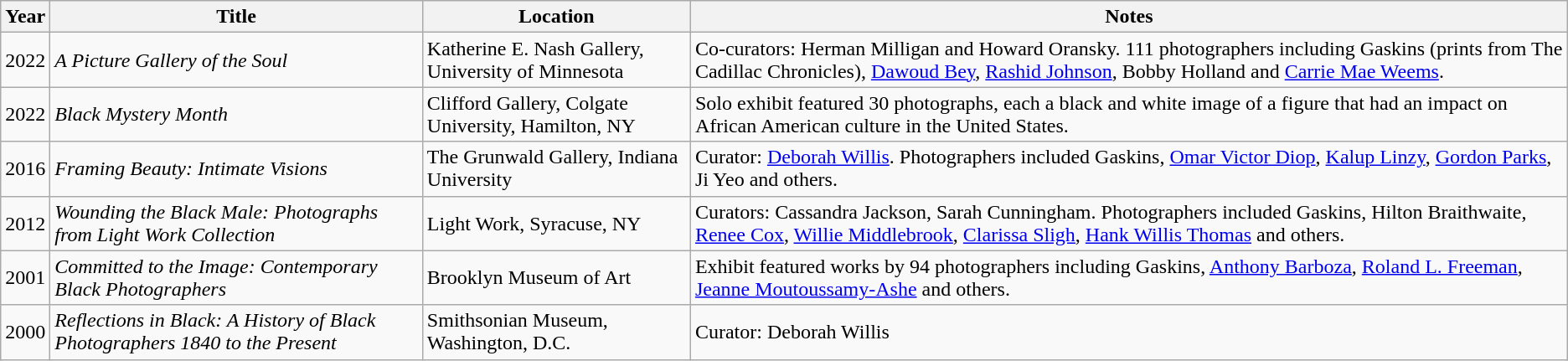<table class="wikitable sortable">
<tr>
<th>Year</th>
<th>Title</th>
<th class="unsortable">Location</th>
<th class="unsortable">Notes</th>
</tr>
<tr>
<td>2022</td>
<td><em>A Picture Gallery of the Soul</em></td>
<td>Katherine E. Nash Gallery, University of Minnesota</td>
<td>Co-curators: Herman Milligan and Howard Oransky. 111 photographers including Gaskins (prints from The Cadillac Chronicles), <a href='#'>Dawoud Bey</a>, <a href='#'>Rashid Johnson</a>, Bobby Holland and <a href='#'>Carrie Mae Weems</a>.</td>
</tr>
<tr>
<td>2022</td>
<td><em>Black Mystery Month</em></td>
<td>Clifford Gallery, Colgate University, Hamilton, NY</td>
<td>Solo exhibit featured 30 photographs, each a black and white image of a figure that had an impact on African American culture in the United States.</td>
</tr>
<tr>
<td>2016</td>
<td><em>Framing Beauty: Intimate Visions</em></td>
<td>The Grunwald Gallery, Indiana University</td>
<td>Curator: <a href='#'>Deborah Willis</a>. Photographers included Gaskins, <a href='#'>Omar Victor Diop</a>, <a href='#'>Kalup Linzy</a>, <a href='#'>Gordon Parks</a>, Ji Yeo and others. </td>
</tr>
<tr>
<td>2012</td>
<td><em>Wounding the Black Male: Photographs from Light Work Collection</em></td>
<td>Light Work, Syracuse, NY</td>
<td>Curators: Cassandra Jackson, Sarah Cunningham. Photographers included Gaskins, Hilton Braithwaite, <a href='#'>Renee Cox</a>, <a href='#'>Willie Middlebrook</a>, <a href='#'>Clarissa Sligh</a>, <a href='#'>Hank Willis Thomas</a> and others.</td>
</tr>
<tr>
<td>2001</td>
<td><em>Committed to the Image: Contemporary Black Photographers</em></td>
<td>Brooklyn Museum of Art</td>
<td>Exhibit featured works by 94 photographers including Gaskins, <a href='#'>Anthony Barboza</a>, <a href='#'>Roland L. Freeman</a>, <a href='#'>Jeanne Moutoussamy-Ashe</a> and others. </td>
</tr>
<tr>
<td>2000</td>
<td><em>Reflections in Black: A History of Black Photographers 1840 to the Present</em></td>
<td>Smithsonian Museum, Washington, D.C.</td>
<td>Curator: Deborah Willis </td>
</tr>
</table>
